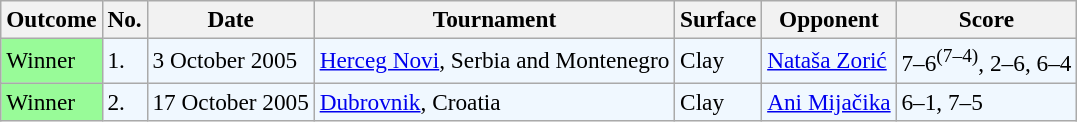<table class="sortable wikitable" style=font-size:97%>
<tr>
<th>Outcome</th>
<th>No.</th>
<th>Date</th>
<th>Tournament</th>
<th>Surface</th>
<th>Opponent</th>
<th>Score</th>
</tr>
<tr style="background:#f0f8ff;">
<td style="background:#98fb98;">Winner</td>
<td>1.</td>
<td>3 October 2005</td>
<td><a href='#'>Herceg Novi</a>, Serbia and Montenegro</td>
<td>Clay</td>
<td> <a href='#'>Nataša Zorić</a></td>
<td>7–6<sup>(7–4)</sup>, 2–6, 6–4</td>
</tr>
<tr style="background:#f0f8ff;">
<td style="background:#98fb98;">Winner</td>
<td>2.</td>
<td>17 October 2005</td>
<td><a href='#'>Dubrovnik</a>, Croatia</td>
<td>Clay</td>
<td> <a href='#'>Ani Mijačika</a></td>
<td>6–1, 7–5</td>
</tr>
</table>
